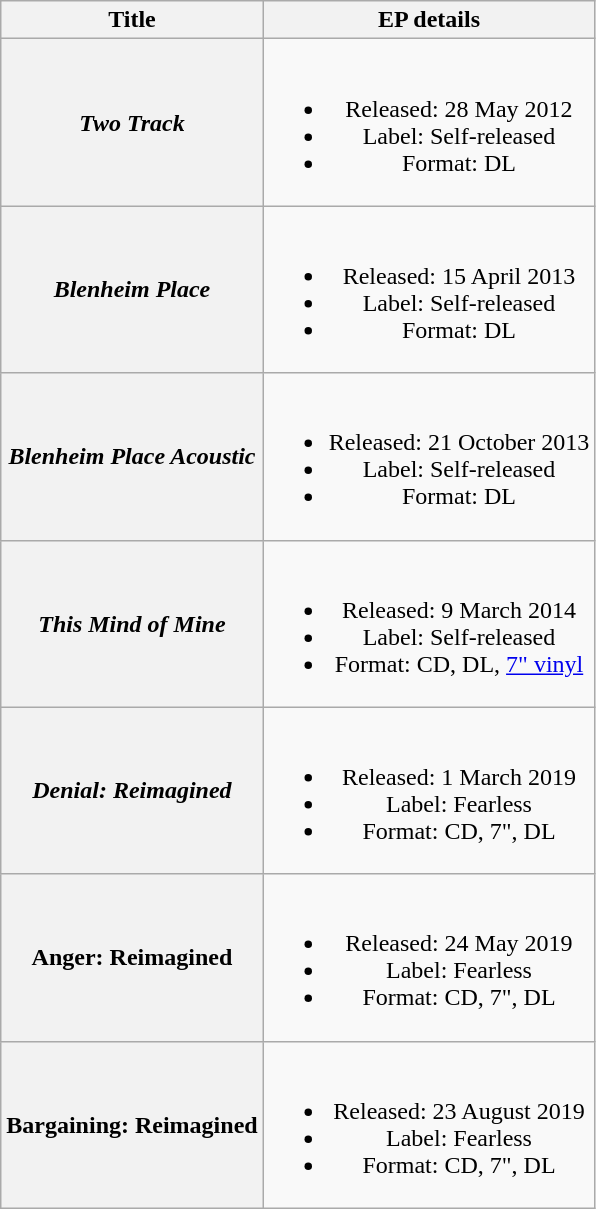<table class="wikitable plainrowheaders" style="text-align:center;">
<tr>
<th scope="col">Title</th>
<th scope="col">EP details</th>
</tr>
<tr>
<th scope="row"><em>Two Track</em></th>
<td><br><ul><li>Released: 28 May 2012</li><li>Label: Self-released</li><li>Format: DL</li></ul></td>
</tr>
<tr>
<th scope="row"><em>Blenheim Place</em></th>
<td><br><ul><li>Released: 15 April 2013</li><li>Label: Self-released</li><li>Format: DL</li></ul></td>
</tr>
<tr>
<th scope="row"><em>Blenheim Place Acoustic</em></th>
<td><br><ul><li>Released: 21 October 2013</li><li>Label: Self-released</li><li>Format: DL</li></ul></td>
</tr>
<tr>
<th scope="row"><em>This Mind of Mine</em></th>
<td><br><ul><li>Released: 9 March 2014</li><li>Label: Self-released</li><li>Format: CD, DL, <a href='#'>7" vinyl</a></li></ul></td>
</tr>
<tr>
<th scope="row"><em>Denial: Reimagined<strong><em><strong></th>
<td><br><ul><li>Released: 1 March 2019</li><li>Label: Fearless</li><li>Format: CD, 7", DL</li></ul></td>
</tr>
<tr>
<th scope="row"></em>Anger: Reimagined<em></th>
<td><br><ul><li>Released: 24 May 2019</li><li>Label: Fearless</li><li>Format: CD, 7", DL</li></ul></td>
</tr>
<tr>
<th scope="row"></em>Bargaining: Reimagined<em></th>
<td><br><ul><li>Released: 23 August 2019</li><li>Label: Fearless</li><li>Format: CD, 7", DL</li></ul></td>
</tr>
</table>
